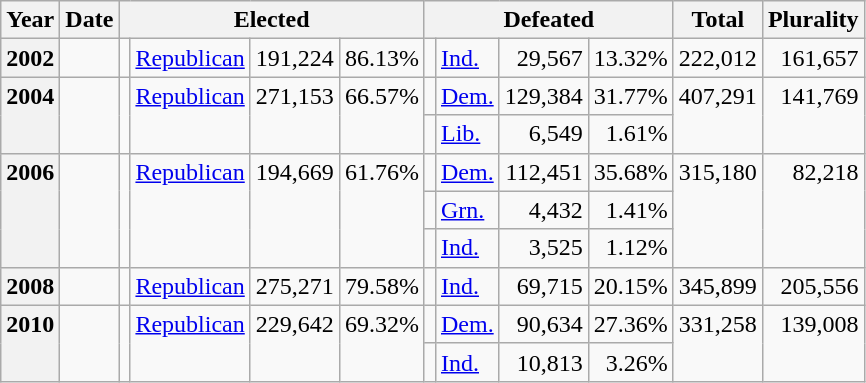<table class=wikitable>
<tr>
<th>Year</th>
<th>Date</th>
<th ! colspan="4">Elected</th>
<th ! colspan="4">Defeated</th>
<th>Total</th>
<th>Plurality</th>
</tr>
<tr>
<th valign="top">2002</th>
<td valign="top"></td>
<td valign="top"></td>
<td valign="top" ><a href='#'>Republican</a></td>
<td valign="top" align="right">191,224</td>
<td valign="top" align="right">86.13%</td>
<td valign="top"></td>
<td><a href='#'>Ind.</a></td>
<td valign="top" align="right">29,567</td>
<td valign="top" align="right">13.32%</td>
<td valign="top" align="right">222,012</td>
<td valign="top" align="right">161,657</td>
</tr>
<tr>
<th rowspan="2" valign="top">2004</th>
<td rowspan="2" valign="top"></td>
<td rowspan="2" valign="top"></td>
<td rowspan="2" valign="top" ><a href='#'>Republican</a></td>
<td rowspan="2" valign="top" align="right">271,153</td>
<td rowspan="2" valign="top" align="right">66.57%</td>
<td valign="top"></td>
<td><a href='#'>Dem.</a></td>
<td valign="top" align="right">129,384</td>
<td valign="top" align="right">31.77%</td>
<td rowspan="2" valign="top" align="right">407,291</td>
<td rowspan="2" valign="top" align="right">141,769</td>
</tr>
<tr>
<td valign="top"></td>
<td><a href='#'>Lib.</a></td>
<td valign="top" align="right">6,549</td>
<td valign="top" align="right">1.61%</td>
</tr>
<tr>
<th rowspan="3" valign="top">2006</th>
<td rowspan="3" valign="top"></td>
<td rowspan="3" valign="top"></td>
<td rowspan="3" valign="top" ><a href='#'>Republican</a></td>
<td rowspan="3" valign="top" align="right">194,669</td>
<td rowspan="3" valign="top" align="right">61.76%</td>
<td valign="top"></td>
<td><a href='#'>Dem.</a></td>
<td valign="top" align="right">112,451</td>
<td valign="top" align="right">35.68%</td>
<td rowspan="3" valign="top" align="right">315,180</td>
<td rowspan="3" valign="top" align="right">82,218</td>
</tr>
<tr>
<td valign="top"></td>
<td><a href='#'>Grn.</a></td>
<td valign="top" align="right">4,432</td>
<td valign="top" align="right">1.41%</td>
</tr>
<tr>
<td valign="top"></td>
<td><a href='#'>Ind.</a></td>
<td valign="top" align="right">3,525</td>
<td valign="top" align="right">1.12%</td>
</tr>
<tr>
<th valign="top">2008</th>
<td valign="top"></td>
<td valign="top"></td>
<td valign="top" ><a href='#'>Republican</a></td>
<td valign="top" align="right">275,271</td>
<td valign="top" align="right">79.58%</td>
<td valign="top"></td>
<td><a href='#'>Ind.</a></td>
<td valign="top" align="right">69,715</td>
<td valign="top" align="right">20.15%</td>
<td valign="top" align="right">345,899</td>
<td valign="top" align="right">205,556</td>
</tr>
<tr>
<th rowspan="2" valign="top">2010</th>
<td rowspan="2" valign="top"></td>
<td rowspan="2" valign="top"></td>
<td rowspan="2" valign="top" ><a href='#'>Republican</a></td>
<td rowspan="2" valign="top" align="right">229,642</td>
<td rowspan="2" valign="top" align="right">69.32%</td>
<td valign="top"></td>
<td><a href='#'>Dem.</a></td>
<td valign="top" align="right">90,634</td>
<td valign="top" align="right">27.36%</td>
<td rowspan="2" valign="top" align="right">331,258</td>
<td rowspan="2" valign="top" align="right">139,008</td>
</tr>
<tr>
<td valign="top"></td>
<td><a href='#'>Ind.</a></td>
<td valign="top" align="right">10,813</td>
<td valign="top" align="right">3.26%</td>
</tr>
</table>
